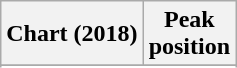<table class="wikitable sortable plainrowheaders" style="text-align:center">
<tr>
<th scope="col">Chart (2018)</th>
<th scope="col">Peak<br> position</th>
</tr>
<tr>
</tr>
<tr>
</tr>
<tr>
</tr>
<tr>
</tr>
<tr>
</tr>
</table>
